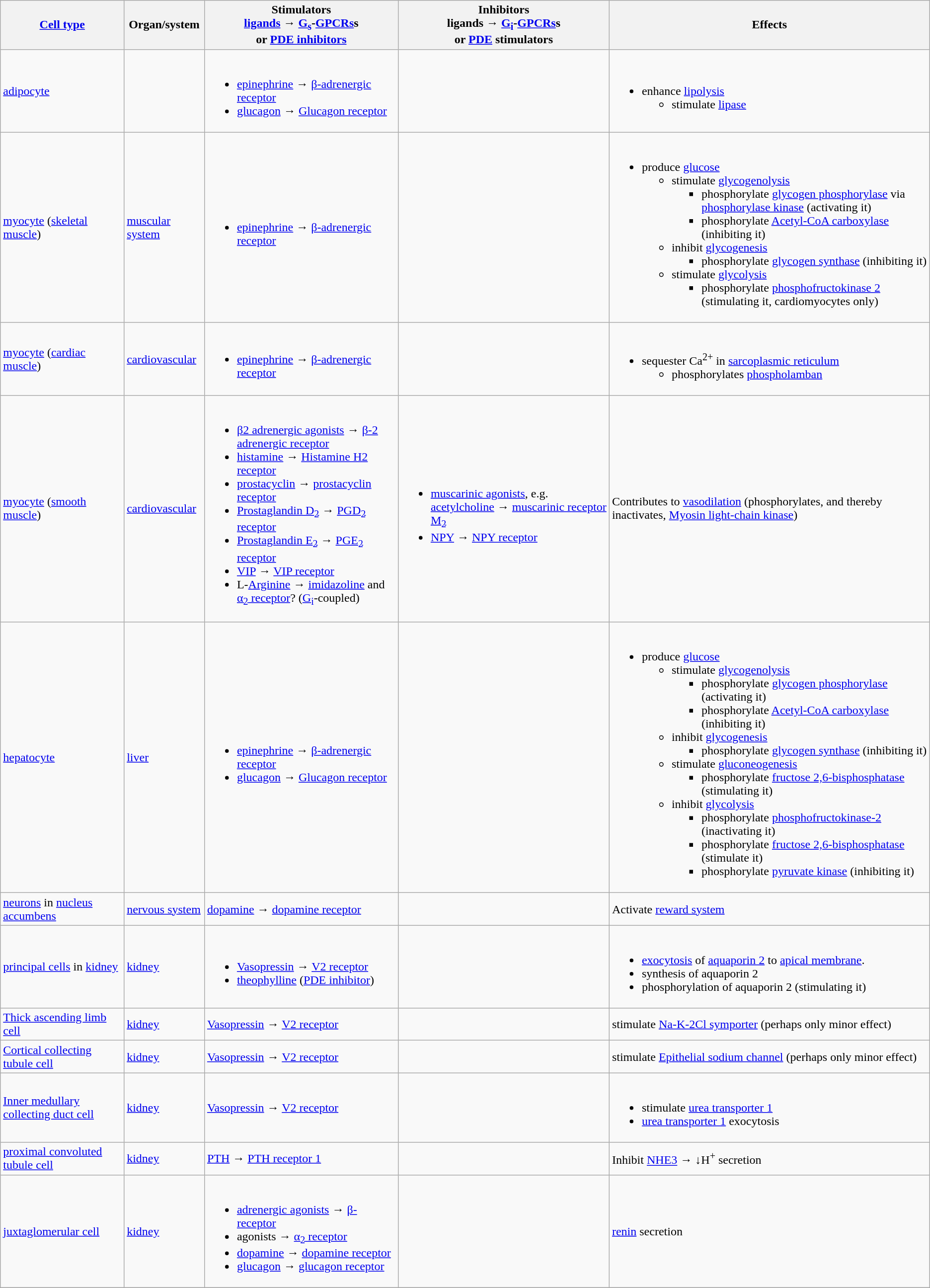<table class="wikitable sortable">
<tr>
<th><a href='#'>Cell type</a></th>
<th>Organ/system</th>
<th>Stimulators <br> <a href='#'>ligands</a> → <a href='#'>G<sub>s</sub></a>-<a href='#'>GPCRs</a>s <br> or <a href='#'>PDE inhibitors</a></th>
<th>Inhibitors <br> ligands → <a href='#'>G<sub>i</sub></a>-<a href='#'>GPCRs</a>s <br> or <a href='#'>PDE</a> stimulators</th>
<th>Effects</th>
</tr>
<tr>
<td><a href='#'>adipocyte</a></td>
<td></td>
<td><br><ul><li><a href='#'>epinephrine</a> → <a href='#'>β-adrenergic receptor</a></li><li><a href='#'>glucagon</a> → <a href='#'>Glucagon receptor</a></li></ul></td>
<td></td>
<td><br><ul><li>enhance <a href='#'>lipolysis</a><ul><li>stimulate <a href='#'>lipase</a></li></ul></li></ul></td>
</tr>
<tr>
<td><a href='#'>myocyte</a> (<a href='#'>skeletal muscle</a>)</td>
<td><a href='#'>muscular system</a></td>
<td><br><ul><li><a href='#'>epinephrine</a> → <a href='#'>β-adrenergic receptor</a></li></ul></td>
<td></td>
<td><br><ul><li>produce <a href='#'>glucose</a><ul><li>stimulate <a href='#'>glycogenolysis</a><ul><li>phosphorylate <a href='#'>glycogen phosphorylase</a> via <a href='#'>phosphorylase kinase</a> (activating it)</li><li>phosphorylate <a href='#'>Acetyl-CoA carboxylase</a> (inhibiting it)</li></ul></li><li>inhibit <a href='#'>glycogenesis</a><ul><li>phosphorylate <a href='#'>glycogen synthase</a> (inhibiting it)</li></ul></li><li>stimulate <a href='#'>glycolysis</a><ul><li>phosphorylate <a href='#'>phosphofructokinase 2</a> (stimulating it, cardiomyocytes only)</li></ul></li></ul></li></ul></td>
</tr>
<tr>
<td><a href='#'>myocyte</a> (<a href='#'>cardiac muscle</a>)</td>
<td><a href='#'>cardiovascular</a></td>
<td><br><ul><li><a href='#'>epinephrine</a> → <a href='#'>β-adrenergic receptor</a></li></ul></td>
<td></td>
<td><br><ul><li>sequester Ca<sup>2+</sup> in <a href='#'>sarcoplasmic reticulum</a><ul><li>phosphorylates <a href='#'>phospholamban</a></li></ul></li></ul></td>
</tr>
<tr>
<td><a href='#'>myocyte</a> (<a href='#'>smooth muscle</a>)</td>
<td><a href='#'>cardiovascular</a></td>
<td><br><ul><li><a href='#'>β2 adrenergic agonists</a> → <a href='#'>β-2 adrenergic receptor</a></li><li><a href='#'>histamine</a> → <a href='#'>Histamine H2 receptor</a></li><li><a href='#'>prostacyclin</a> → <a href='#'>prostacyclin receptor</a></li><li><a href='#'>Prostaglandin D<sub>2</sub></a> → <a href='#'>PGD<sub>2</sub> receptor</a></li><li><a href='#'>Prostaglandin E<sub>2</sub></a> → <a href='#'>PGE<sub>2</sub> receptor</a></li><li><a href='#'>VIP</a> → <a href='#'>VIP receptor</a></li><li>L-<a href='#'>Arginine</a> → <a href='#'>imidazoline</a> and <a href='#'>α<sub>2</sub> receptor</a>?  (<a href='#'>G<sub>i</sub></a>-coupled)</li></ul></td>
<td><br><ul><li><a href='#'>muscarinic agonists</a>, e.g. <a href='#'>acetylcholine</a> → <a href='#'>muscarinic receptor M<sub>2</sub></a></li><li><a href='#'>NPY</a> → <a href='#'>NPY receptor</a></li></ul></td>
<td>Contributes to <a href='#'>vasodilation</a> (phosphorylates, and thereby inactivates, <a href='#'>Myosin light-chain kinase</a>)</td>
</tr>
<tr>
<td><a href='#'>hepatocyte</a></td>
<td><a href='#'>liver</a></td>
<td><br><ul><li><a href='#'>epinephrine</a> → <a href='#'>β-adrenergic receptor</a></li><li><a href='#'>glucagon</a> → <a href='#'>Glucagon receptor</a></li></ul></td>
<td></td>
<td><br><ul><li>produce <a href='#'>glucose</a><ul><li>stimulate <a href='#'>glycogenolysis</a><ul><li>phosphorylate <a href='#'>glycogen phosphorylase</a> (activating it)</li><li>phosphorylate <a href='#'>Acetyl-CoA carboxylase</a> (inhibiting it)</li></ul></li><li>inhibit <a href='#'>glycogenesis</a><ul><li>phosphorylate <a href='#'>glycogen synthase</a> (inhibiting it)</li></ul></li><li>stimulate <a href='#'>gluconeogenesis</a><ul><li>phosphorylate <a href='#'>fructose 2,6-bisphosphatase</a> (stimulating it)</li></ul></li><li>inhibit <a href='#'>glycolysis</a><ul><li>phosphorylate <a href='#'>phosphofructokinase-2</a> (inactivating it)</li><li>phosphorylate <a href='#'>fructose 2,6-bisphosphatase</a> (stimulate it)</li><li>phosphorylate <a href='#'>pyruvate kinase</a> (inhibiting it)</li></ul></li></ul></li></ul></td>
</tr>
<tr>
<td><a href='#'>neurons</a> in <a href='#'>nucleus accumbens</a></td>
<td><a href='#'>nervous system</a></td>
<td><a href='#'>dopamine</a> → <a href='#'>dopamine receptor</a></td>
<td></td>
<td>Activate <a href='#'>reward system</a></td>
</tr>
<tr>
<td><a href='#'>principal cells</a> in <a href='#'>kidney</a></td>
<td><a href='#'>kidney</a></td>
<td><br><ul><li><a href='#'>Vasopressin</a> → <a href='#'>V2 receptor</a></li><li><a href='#'>theophylline</a> (<a href='#'>PDE inhibitor</a>)</li></ul></td>
<td></td>
<td><br><ul><li><a href='#'>exocytosis</a> of <a href='#'>aquaporin 2</a> to <a href='#'>apical membrane</a>.</li><li>synthesis of aquaporin 2</li><li>phosphorylation of aquaporin 2 (stimulating it)</li></ul></td>
</tr>
<tr>
<td><a href='#'>Thick ascending limb cell</a></td>
<td><a href='#'>kidney</a></td>
<td><a href='#'>Vasopressin</a> → <a href='#'>V2 receptor</a></td>
<td></td>
<td>stimulate <a href='#'>Na-K-2Cl symporter</a> (perhaps only minor effect)</td>
</tr>
<tr>
<td><a href='#'>Cortical collecting tubule cell</a></td>
<td><a href='#'>kidney</a></td>
<td><a href='#'>Vasopressin</a> → <a href='#'>V2 receptor</a></td>
<td></td>
<td>stimulate <a href='#'>Epithelial sodium channel</a> (perhaps only minor effect)</td>
</tr>
<tr>
<td><a href='#'>Inner medullary collecting duct cell</a></td>
<td><a href='#'>kidney</a></td>
<td><a href='#'>Vasopressin</a> → <a href='#'>V2 receptor</a></td>
<td></td>
<td><br><ul><li>stimulate <a href='#'>urea transporter 1</a></li><li><a href='#'>urea transporter 1</a> exocytosis</li></ul></td>
</tr>
<tr>
<td><a href='#'>proximal convoluted tubule cell</a></td>
<td><a href='#'>kidney</a></td>
<td><a href='#'>PTH</a> → <a href='#'>PTH receptor 1</a></td>
<td></td>
<td>Inhibit <a href='#'>NHE3</a> → ↓H<sup>+</sup> secretion</td>
</tr>
<tr>
<td><a href='#'>juxtaglomerular cell</a></td>
<td><a href='#'>kidney</a></td>
<td><br><ul><li><a href='#'>adrenergic agonists</a> → <a href='#'>β-receptor</a></li><li>agonists → <a href='#'>α<sub>2</sub> receptor</a></li><li><a href='#'>dopamine</a> → <a href='#'>dopamine receptor</a></li><li><a href='#'>glucagon</a> → <a href='#'>glucagon receptor</a></li></ul></td>
<td></td>
<td><a href='#'>renin</a> secretion</td>
</tr>
<tr>
</tr>
</table>
